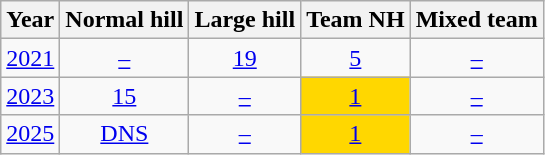<table class="wikitable" "text-align:center;">
<tr>
<th>Year</th>
<th>Normal hill</th>
<th>Large hill</th>
<th>Team NH</th>
<th>Mixed team</th>
</tr>
<tr align=center>
<td><a href='#'>2021</a></td>
<td><a href='#'>–</a></td>
<td><a href='#'>19</a></td>
<td><a href='#'>5</a></td>
<td><a href='#'>–</a></td>
</tr>
<tr align=center>
<td><a href='#'>2023</a></td>
<td><a href='#'>15</a></td>
<td><a href='#'>–</a></td>
<td bgcolor=gold><a href='#'>1</a></td>
<td><a href='#'>–</a></td>
</tr>
<tr align=center>
<td><a href='#'>2025</a></td>
<td><a href='#'>DNS</a></td>
<td><a href='#'>–</a></td>
<td bgcolor=gold><a href='#'>1</a></td>
<td><a href='#'>–</a></td>
</tr>
</table>
